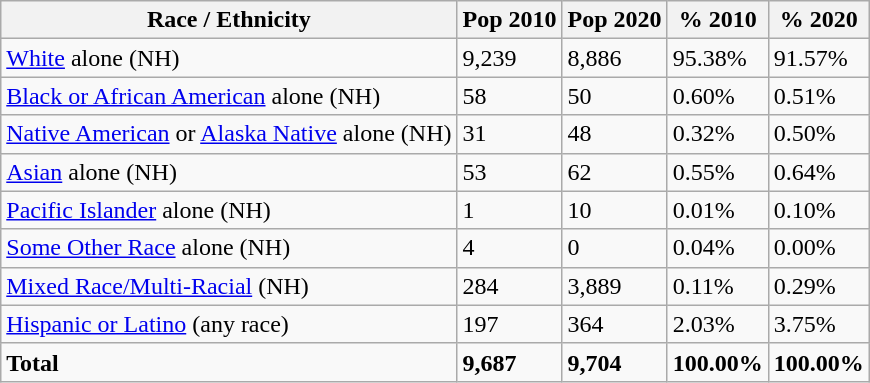<table class="wikitable">
<tr>
<th>Race / Ethnicity</th>
<th>Pop 2010</th>
<th>Pop 2020</th>
<th>% 2010</th>
<th>% 2020</th>
</tr>
<tr>
<td><a href='#'>White</a> alone (NH)</td>
<td>9,239</td>
<td>8,886</td>
<td>95.38%</td>
<td>91.57%</td>
</tr>
<tr>
<td><a href='#'>Black or African American</a> alone (NH)</td>
<td>58</td>
<td>50</td>
<td>0.60%</td>
<td>0.51%</td>
</tr>
<tr>
<td><a href='#'>Native American</a> or <a href='#'>Alaska Native</a> alone (NH)</td>
<td>31</td>
<td>48</td>
<td>0.32%</td>
<td>0.50%</td>
</tr>
<tr>
<td><a href='#'>Asian</a> alone (NH)</td>
<td>53</td>
<td>62</td>
<td>0.55%</td>
<td>0.64%</td>
</tr>
<tr>
<td><a href='#'>Pacific Islander</a> alone (NH)</td>
<td>1</td>
<td>10</td>
<td>0.01%</td>
<td>0.10%</td>
</tr>
<tr>
<td><a href='#'>Some Other Race</a> alone (NH)</td>
<td>4</td>
<td>0</td>
<td>0.04%</td>
<td>0.00%</td>
</tr>
<tr>
<td><a href='#'>Mixed Race/Multi-Racial</a> (NH)</td>
<td>284</td>
<td>3,889</td>
<td>0.11%</td>
<td>0.29%</td>
</tr>
<tr>
<td><a href='#'>Hispanic or Latino</a> (any race)</td>
<td>197</td>
<td>364</td>
<td>2.03%</td>
<td>3.75%</td>
</tr>
<tr>
<td><strong>Total</strong></td>
<td><strong>9,687</strong></td>
<td><strong>9,704</strong></td>
<td><strong>100.00%</strong></td>
<td><strong>100.00%</strong></td>
</tr>
</table>
